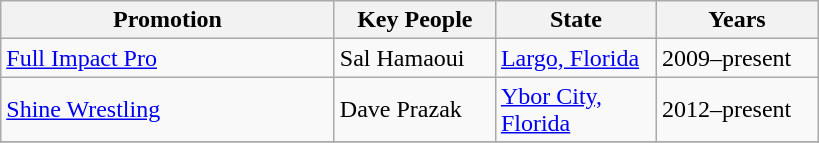<table class="wikitable">
<tr>
<th width="215">Promotion</th>
<th width="100">Key People</th>
<th width="100">State</th>
<th width="100">Years</th>
</tr>
<tr>
<td><a href='#'>Full Impact Pro</a></td>
<td>Sal Hamaoui</td>
<td><a href='#'>Largo, Florida</a></td>
<td>2009–present</td>
</tr>
<tr>
<td><a href='#'>Shine Wrestling</a></td>
<td>Dave Prazak</td>
<td><a href='#'>Ybor City, Florida</a></td>
<td>2012–present</td>
</tr>
<tr>
</tr>
</table>
